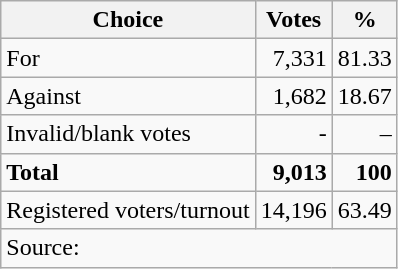<table class=wikitable style=text-align:right>
<tr>
<th>Choice</th>
<th>Votes</th>
<th>%</th>
</tr>
<tr>
<td align=left>For</td>
<td>7,331</td>
<td>81.33</td>
</tr>
<tr>
<td align=left>Against</td>
<td>1,682</td>
<td>18.67</td>
</tr>
<tr>
<td align=left>Invalid/blank votes</td>
<td>-</td>
<td>–</td>
</tr>
<tr>
<td align=left><strong>Total</strong></td>
<td><strong>9,013</strong></td>
<td><strong>100</strong></td>
</tr>
<tr>
<td align=left>Registered voters/turnout</td>
<td>14,196</td>
<td>63.49</td>
</tr>
<tr>
<td colspan=3 align=left>Source: </td>
</tr>
</table>
